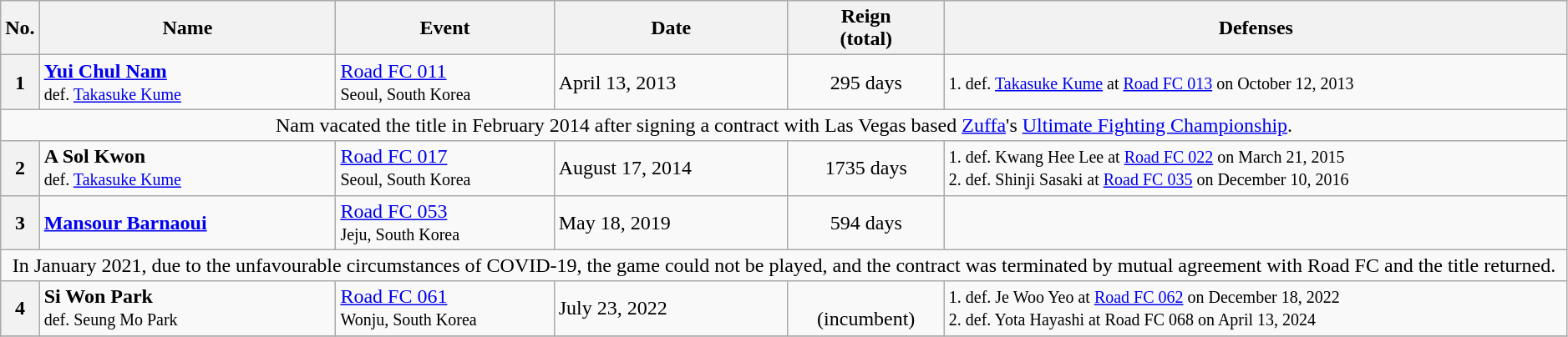<table class="wikitable" style="width:99%;">
<tr>
<th style="width:2%;">No.</th>
<th style="width:19%;">Name</th>
<th style="width:14%;">Event</th>
<th style="width:15%;">Date</th>
<th style="width:10%;">Reign<br>(total)</th>
<th style="width:40%;">Defenses</th>
</tr>
<tr>
<th>1</th>
<td> <strong><a href='#'>Yui Chul Nam</a></strong><br><small>def. <a href='#'>Takasuke Kume</a></small></td>
<td><a href='#'>Road FC 011</a><br><small>Seoul, South Korea</small></td>
<td>April 13, 2013</td>
<td style="text-align:center;">295 days<br></td>
<td><small>1. def. <a href='#'>Takasuke Kume</a> at <a href='#'>Road FC 013</a> on October 12, 2013</small></td>
</tr>
<tr>
<td style="text-align:center;" colspan="6">Nam vacated the title in February 2014 after signing a contract with Las Vegas based <a href='#'>Zuffa</a>'s <a href='#'>Ultimate Fighting Championship</a>.</td>
</tr>
<tr>
<th>2</th>
<td> <strong>A Sol Kwon</strong><br><small>def. <a href='#'>Takasuke Kume</a></small></td>
<td><a href='#'>Road FC 017</a><br><small>Seoul, South Korea</small></td>
<td>August 17, 2014</td>
<td style="text-align:center;">1735 days<br></td>
<td><small>1. def. Kwang Hee Lee at <a href='#'>Road FC 022</a> on March 21, 2015</small><small><br>2. def. Shinji Sasaki at <a href='#'>Road FC 035</a> on December 10, 2016</small></td>
</tr>
<tr>
<th>3</th>
<td> <strong><a href='#'>Mansour Barnaoui</a></strong></td>
<td><a href='#'>Road FC 053</a><br><small>Jeju, South Korea</small></td>
<td>May 18, 2019</td>
<td style="text-align:center;">594 days<br></td>
<td></td>
</tr>
<tr>
<td style="text-align:center;" colspan="6">In January 2021, due to the unfavourable circumstances of COVID-19, the game could not be played, and the contract was terminated by mutual agreement with Road FC and the title returned.</td>
</tr>
<tr>
<th>4</th>
<td> <strong>Si Won Park</strong><br><small>def. Seung Mo Park</small></td>
<td><a href='#'>Road FC 061</a><br><small>Wonju, South Korea</small></td>
<td>July 23, 2022</td>
<td style="text-align:center;"><br>(incumbent)</td>
<td><small>1. def. Je Woo Yeo at <a href='#'>Road FC 062</a> on December 18, 2022</small> <br><small>2. def. Yota Hayashi at Road FC 068 on April 13, 2024</small></td>
</tr>
<tr>
</tr>
</table>
